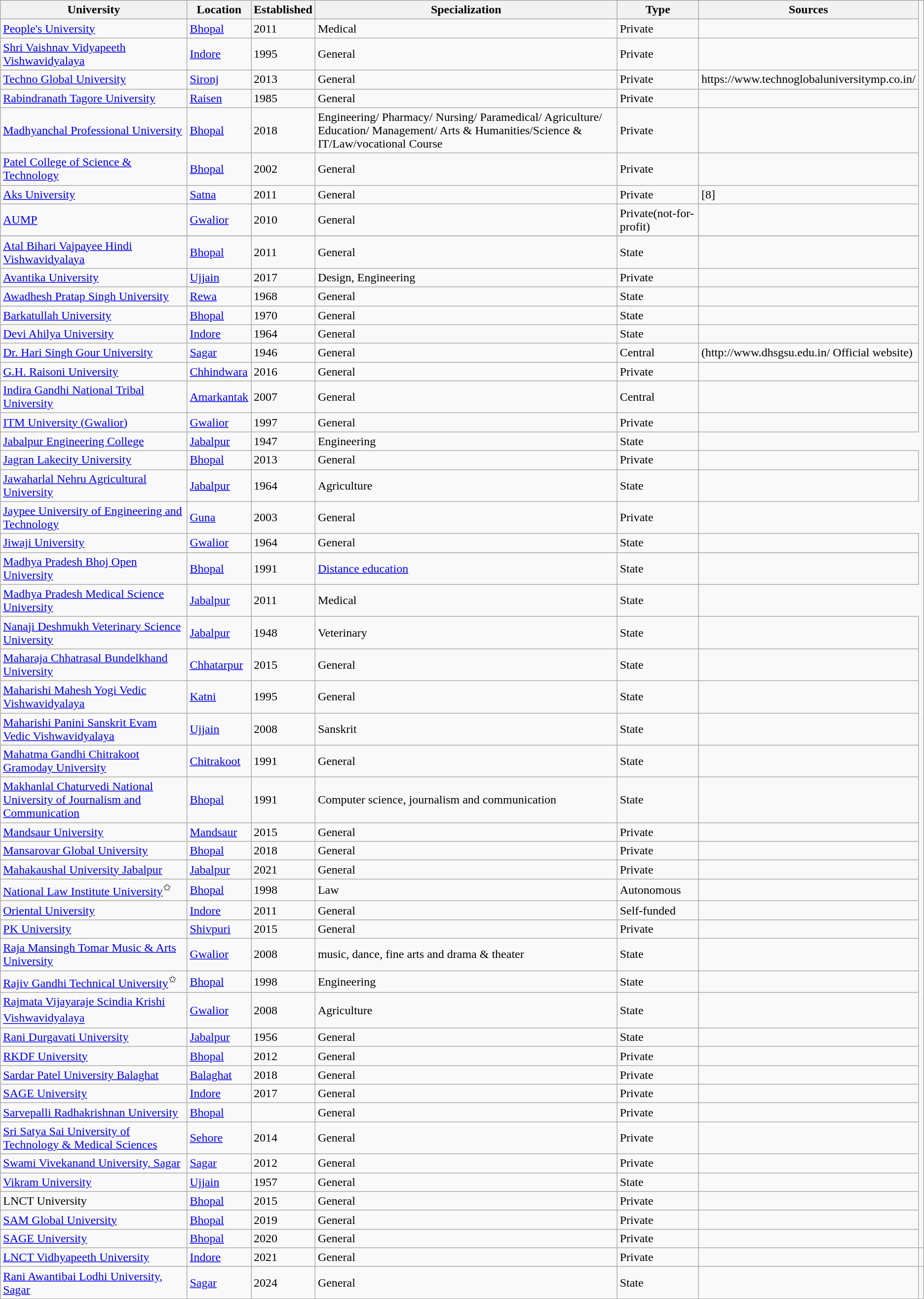<table class="wikitable sortable">
<tr>
<th>University</th>
<th>Location</th>
<th>Established</th>
<th>Specialization</th>
<th>Type</th>
<th>Sources</th>
</tr>
<tr>
<td><a href='#'>People's University</a></td>
<td><a href='#'>Bhopal</a></td>
<td>2011</td>
<td>Medical</td>
<td>Private</td>
<td></td>
</tr>
<tr>
<td><a href='#'>Shri Vaishnav Vidyapeeth Vishwavidyalaya</a></td>
<td><a href='#'>Indore</a></td>
<td>1995</td>
<td>General</td>
<td>Private</td>
<td></td>
</tr>
<tr>
<td><a href='#'>Techno Global University</a></td>
<td><a href='#'>Sironj</a></td>
<td>2013</td>
<td>General</td>
<td>Private</td>
<td>https://www.technoglobaluniversitymp.co.in/</td>
</tr>
<tr>
<td><a href='#'>Rabindranath Tagore University</a></td>
<td><a href='#'>Raisen</a></td>
<td>1985</td>
<td>General</td>
<td>Private</td>
<td></td>
</tr>
<tr>
<td><a href='#'>Madhyanchal Professional University</a></td>
<td><a href='#'>Bhopal</a></td>
<td>2018</td>
<td>Engineering/ Pharmacy/ Nursing/ Paramedical/ Agriculture/ Education/ Management/ Arts & Humanities/Science & IT/Law/vocational Course</td>
<td>Private</td>
<td></td>
</tr>
<tr>
<td><a href='#'>Patel College of Science & Technology</a></td>
<td><a href='#'>Bhopal</a></td>
<td>2002</td>
<td>General</td>
<td>Private</td>
<td></td>
</tr>
<tr>
<td><a href='#'>Aks University</a></td>
<td><a href='#'>Satna</a></td>
<td>2011</td>
<td>General</td>
<td>Private</td>
<td>[8]</td>
</tr>
<tr>
<td><a href='#'>AUMP</a></td>
<td><a href='#'>Gwalior</a></td>
<td>2010</td>
<td>General</td>
<td>Private(not-for-profit)</td>
<td></td>
</tr>
<tr>
</tr>
<tr>
<td><a href='#'>Atal Bihari Vajpayee Hindi Vishwavidyalaya</a></td>
<td><a href='#'>Bhopal</a></td>
<td>2011</td>
<td>General</td>
<td>State</td>
<td></td>
</tr>
<tr>
<td><a href='#'>Avantika University</a></td>
<td><a href='#'>Ujjain</a></td>
<td>2017</td>
<td>Design, Engineering</td>
<td>Private</td>
<td></td>
</tr>
<tr>
<td><a href='#'>Awadhesh Pratap Singh University</a></td>
<td><a href='#'>Rewa</a></td>
<td>1968</td>
<td>General</td>
<td>State</td>
<td></td>
</tr>
<tr>
<td><a href='#'>Barkatullah University</a></td>
<td><a href='#'>Bhopal</a></td>
<td>1970</td>
<td>General</td>
<td>State</td>
<td></td>
</tr>
<tr>
<td><a href='#'>Devi Ahilya University</a></td>
<td><a href='#'>Indore</a></td>
<td>1964</td>
<td>General</td>
<td>State</td>
<td></td>
</tr>
<tr>
<td><a href='#'>Dr. Hari Singh Gour University</a></td>
<td><a href='#'>Sagar</a></td>
<td>1946</td>
<td>General</td>
<td>Central</td>
<td>(http://www.dhsgsu.edu.in/ Official website)</td>
</tr>
<tr>
<td><a href='#'>G.H. Raisoni University</a></td>
<td><a href='#'>Chhindwara</a></td>
<td>2016</td>
<td>General</td>
<td>Private</td>
<td></td>
</tr>
<tr>
<td><a href='#'>Indira Gandhi National Tribal University</a></td>
<td><a href='#'>Amarkantak</a></td>
<td>2007</td>
<td>General</td>
<td>Central</td>
<td></td>
</tr>
<tr>
<td><a href='#'>ITM University (Gwalior)</a></td>
<td><a href='#'>Gwalior</a></td>
<td>1997</td>
<td>General</td>
<td>Private</td>
<td></td>
</tr>
<tr>
<td><a href='#'>Jabalpur Engineering College</a></td>
<td><a href='#'>Jabalpur</a></td>
<td>1947</td>
<td>Engineering</td>
<td>State</td>
</tr>
<tr>
<td><a href='#'>Jagran Lakecity University</a></td>
<td><a href='#'>Bhopal</a></td>
<td>2013</td>
<td>General</td>
<td>Private</td>
<td></td>
</tr>
<tr>
<td><a href='#'>Jawaharlal Nehru Agricultural University</a></td>
<td><a href='#'>Jabalpur</a></td>
<td>1964</td>
<td>Agriculture</td>
<td>State</td>
<td></td>
</tr>
<tr>
<td><a href='#'>Jaypee University of Engineering and Technology</a></td>
<td><a href='#'>Guna</a></td>
<td>2003</td>
<td>General</td>
<td>Private</td>
</tr>
<tr>
<td><a href='#'>Jiwaji University</a></td>
<td><a href='#'>Gwalior</a></td>
<td>1964</td>
<td>General</td>
<td>State</td>
<td></td>
</tr>
<tr>
<td><a href='#'>Madhya Pradesh Bhoj Open University</a></td>
<td><a href='#'>Bhopal</a></td>
<td>1991</td>
<td><a href='#'>Distance education</a></td>
<td>State</td>
<td></td>
</tr>
<tr>
<td><a href='#'>Madhya Pradesh Medical Science University</a></td>
<td><a href='#'>Jabalpur</a></td>
<td>2011</td>
<td>Medical</td>
<td>State</td>
</tr>
<tr>
<td><a href='#'>Nanaji Deshmukh Veterinary Science University</a></td>
<td><a href='#'>Jabalpur</a></td>
<td>1948</td>
<td>Veterinary</td>
<td>State</td>
<td></td>
</tr>
<tr>
<td><a href='#'>Maharaja Chhatrasal Bundelkhand University</a></td>
<td><a href='#'>Chhatarpur</a></td>
<td>2015</td>
<td>General</td>
<td>State</td>
<td></td>
</tr>
<tr>
<td><a href='#'>Maharishi Mahesh Yogi Vedic Vishwavidyalaya</a></td>
<td><a href='#'>Katni</a></td>
<td>1995</td>
<td>General</td>
<td>State</td>
<td></td>
</tr>
<tr>
<td><a href='#'>Maharishi Panini Sanskrit Evam Vedic Vishwavidyalaya</a></td>
<td><a href='#'>Ujjain</a></td>
<td>2008</td>
<td>Sanskrit</td>
<td>State</td>
<td></td>
</tr>
<tr>
<td><a href='#'>Mahatma Gandhi Chitrakoot Gramoday University</a></td>
<td><a href='#'>Chitrakoot</a></td>
<td>1991</td>
<td>General</td>
<td>State</td>
<td></td>
</tr>
<tr>
<td><a href='#'>Makhanlal Chaturvedi National University of Journalism and Communication</a></td>
<td><a href='#'>Bhopal</a></td>
<td>1991</td>
<td>Computer science, journalism and communication</td>
<td>State</td>
<td></td>
</tr>
<tr>
<td><a href='#'>Mandsaur University</a></td>
<td><a href='#'>Mandsaur</a></td>
<td>2015</td>
<td>General</td>
<td>Private</td>
<td></td>
</tr>
<tr>
<td><a href='#'>Mansarovar Global University</a></td>
<td><a href='#'>Bhopal</a></td>
<td>2018</td>
<td>General</td>
<td>Private</td>
<td></td>
</tr>
<tr>
<td><a href='#'>Mahakaushal University Jabalpur</a></td>
<td><a href='#'>Jabalpur</a></td>
<td>2021</td>
<td>General</td>
<td>Private</td>
<td></td>
</tr>
<tr>
<td><a href='#'>National Law Institute University</a><sup>✩</sup></td>
<td><a href='#'>Bhopal</a></td>
<td>1998</td>
<td>Law</td>
<td>Autonomous</td>
<td></td>
</tr>
<tr>
<td><a href='#'>Oriental University</a></td>
<td><a href='#'>Indore</a></td>
<td>2011</td>
<td>General</td>
<td>Self-funded</td>
<td></td>
</tr>
<tr>
<td><a href='#'>PK University</a></td>
<td><a href='#'>Shivpuri</a></td>
<td>2015</td>
<td>General</td>
<td>Private</td>
<td></td>
</tr>
<tr>
<td><a href='#'>Raja Mansingh Tomar Music & Arts University</a></td>
<td><a href='#'>Gwalior</a></td>
<td>2008</td>
<td>music, dance, fine arts and drama & theater</td>
<td>State</td>
<td></td>
</tr>
<tr>
<td><a href='#'>Rajiv Gandhi Technical University</a><sup>✩</sup></td>
<td><a href='#'>Bhopal</a></td>
<td>1998</td>
<td>Engineering</td>
<td>State</td>
<td></td>
</tr>
<tr>
<td><a href='#'>Rajmata Vijayaraje Scindia Krishi Vishwavidyalaya</a><sup></sup></td>
<td><a href='#'>Gwalior</a></td>
<td>2008</td>
<td>Agriculture</td>
<td>State</td>
<td></td>
</tr>
<tr>
<td><a href='#'>Rani Durgavati University</a></td>
<td><a href='#'>Jabalpur</a></td>
<td>1956</td>
<td>General</td>
<td>State</td>
<td></td>
</tr>
<tr>
<td><a href='#'>RKDF University</a></td>
<td><a href='#'>Bhopal</a></td>
<td>2012</td>
<td>General</td>
<td>Private</td>
<td></td>
</tr>
<tr>
<td><a href='#'>Sardar Patel University Balaghat</a></td>
<td><a href='#'>Balaghat</a></td>
<td>2018</td>
<td>General</td>
<td>Private</td>
<td></td>
</tr>
<tr>
<td><a href='#'>SAGE University</a></td>
<td><a href='#'>Indore</a></td>
<td>2017</td>
<td>General</td>
<td>Private</td>
<td></td>
</tr>
<tr>
<td><a href='#'>Sarvepalli Radhakrishnan University</a></td>
<td><a href='#'>Bhopal</a></td>
<td></td>
<td>General</td>
<td>Private</td>
<td></td>
</tr>
<tr>
<td><a href='#'>Sri Satya Sai University of Technology & Medical Sciences</a></td>
<td><a href='#'>Sehore</a></td>
<td>2014</td>
<td>General</td>
<td>Private</td>
<td></td>
</tr>
<tr>
<td><a href='#'>Swami Vivekanand University, Sagar</a></td>
<td><a href='#'>Sagar</a></td>
<td>2012</td>
<td>General</td>
<td>Private</td>
<td></td>
</tr>
<tr>
<td><a href='#'>Vikram University</a></td>
<td><a href='#'>Ujjain</a></td>
<td>1957</td>
<td>General</td>
<td>State</td>
<td></td>
</tr>
<tr>
<td>LNCT University</td>
<td><a href='#'>Bhopal</a></td>
<td>2015</td>
<td>General</td>
<td>Private</td>
<td></td>
</tr>
<tr>
<td><a href='#'>SAM Global University</a></td>
<td><a href='#'>Bhopal</a></td>
<td>2019</td>
<td>General</td>
<td>Private</td>
<td></td>
</tr>
<tr>
<td><a href='#'>SAGE University</a></td>
<td><a href='#'>Bhopal</a></td>
<td>2020</td>
<td>General</td>
<td>Private</td>
<td></td>
</tr>
<tr>
<td><a href='#'>LNCT Vidhyapeeth University</a></td>
<td><a href='#'>Indore</a></td>
<td>2021</td>
<td>General</td>
<td>Private</td>
<td></td>
<td></td>
</tr>
<tr>
<td><a href='#'>Rani Awantibai Lodhi University, Sagar</a></td>
<td><a href='#'>Sagar</a></td>
<td>2024</td>
<td>General</td>
<td>State</td>
<td></td>
<td></td>
</tr>
</table>
